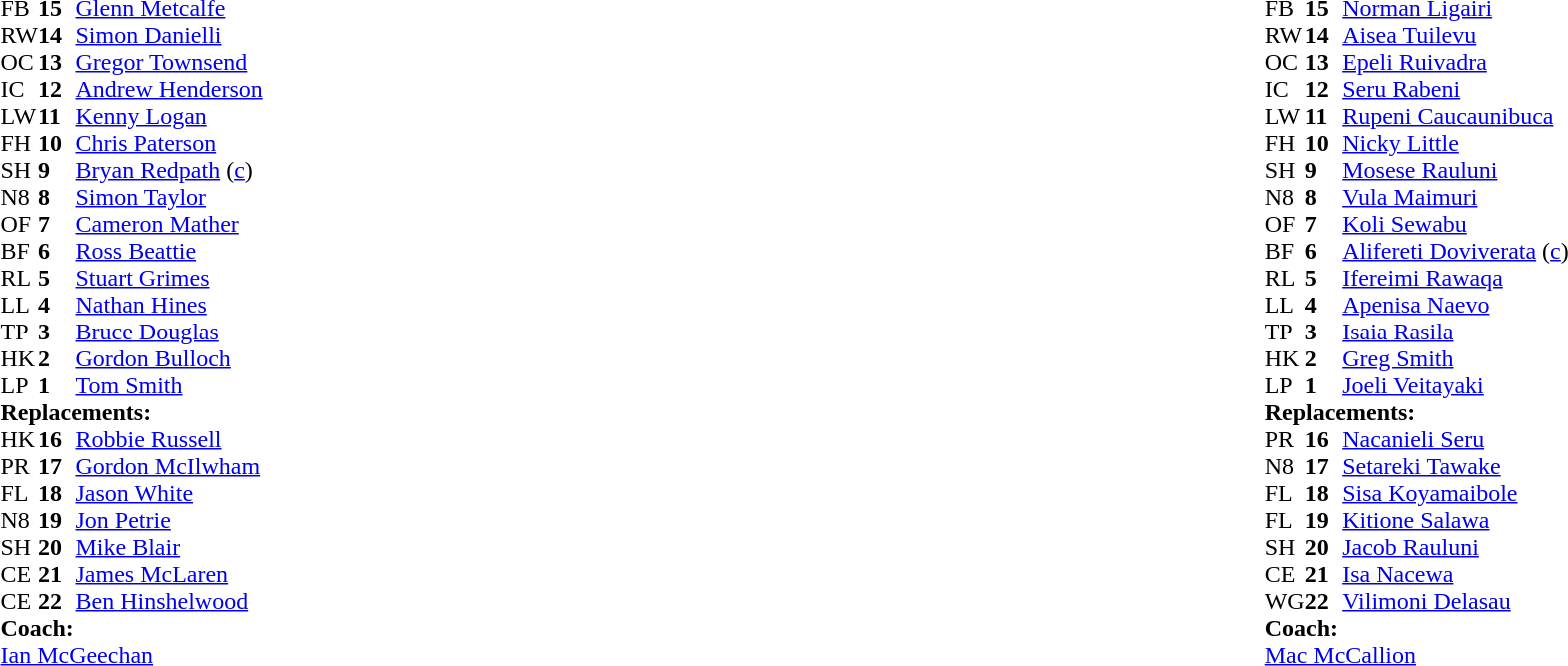<table style="width:100%">
<tr>
<td style="vertical-align:top;width:50%"><br><table cellspacing="0" cellpadding="0">
<tr>
<th width="25"></th>
<th width="25"></th>
</tr>
<tr>
<td>FB</td>
<td><strong>15</strong></td>
<td><a href='#'>Glenn Metcalfe</a></td>
</tr>
<tr>
<td>RW</td>
<td><strong>14</strong></td>
<td><a href='#'>Simon Danielli</a></td>
</tr>
<tr>
<td>OC</td>
<td><strong>13</strong></td>
<td><a href='#'>Gregor Townsend</a></td>
</tr>
<tr>
<td>IC</td>
<td><strong>12</strong></td>
<td><a href='#'>Andrew Henderson</a></td>
</tr>
<tr>
<td>LW</td>
<td><strong>11</strong></td>
<td><a href='#'>Kenny Logan</a></td>
</tr>
<tr>
<td>FH</td>
<td><strong>10</strong></td>
<td><a href='#'>Chris Paterson</a></td>
</tr>
<tr>
<td>SH</td>
<td><strong>9</strong></td>
<td><a href='#'>Bryan Redpath</a> (<a href='#'>c</a>)</td>
</tr>
<tr>
<td>N8</td>
<td><strong>8</strong></td>
<td><a href='#'>Simon Taylor</a></td>
</tr>
<tr>
<td>OF</td>
<td><strong>7</strong></td>
<td><a href='#'>Cameron Mather</a></td>
</tr>
<tr>
<td>BF</td>
<td><strong>6</strong></td>
<td><a href='#'>Ross Beattie</a></td>
</tr>
<tr>
<td>RL</td>
<td><strong>5</strong></td>
<td><a href='#'>Stuart Grimes</a></td>
</tr>
<tr>
<td>LL</td>
<td><strong>4</strong></td>
<td><a href='#'>Nathan Hines</a></td>
</tr>
<tr>
<td>TP</td>
<td><strong>3</strong></td>
<td><a href='#'>Bruce Douglas</a></td>
</tr>
<tr>
<td>HK</td>
<td><strong>2</strong></td>
<td><a href='#'>Gordon Bulloch</a></td>
</tr>
<tr>
<td>LP</td>
<td><strong>1</strong></td>
<td><a href='#'>Tom Smith</a></td>
</tr>
<tr>
<td colspan="3"><strong>Replacements:</strong></td>
</tr>
<tr>
<td>HK</td>
<td><strong>16</strong></td>
<td><a href='#'>Robbie Russell</a></td>
</tr>
<tr>
<td>PR</td>
<td><strong>17</strong></td>
<td><a href='#'>Gordon McIlwham</a></td>
</tr>
<tr>
<td>FL</td>
<td><strong>18</strong></td>
<td><a href='#'>Jason White</a></td>
</tr>
<tr>
<td>N8</td>
<td><strong>19</strong></td>
<td><a href='#'>Jon Petrie</a></td>
</tr>
<tr>
<td>SH</td>
<td><strong>20</strong></td>
<td><a href='#'>Mike Blair</a></td>
</tr>
<tr>
<td>CE</td>
<td><strong>21</strong></td>
<td><a href='#'>James McLaren</a></td>
</tr>
<tr>
<td>CE</td>
<td><strong>22</strong></td>
<td><a href='#'>Ben Hinshelwood</a></td>
</tr>
<tr>
<td colspan="3"><strong>Coach:</strong></td>
</tr>
<tr>
<td colspan="3"><a href='#'>Ian McGeechan</a></td>
</tr>
</table>
</td>
<td style="vertical-align:top"></td>
<td style="vertical-align:top;width:50%"><br><table cellspacing="0" cellpadding="0" style="margin:auto">
<tr>
<th width="25"></th>
<th width="25"></th>
</tr>
<tr>
<td>FB</td>
<td><strong>15</strong></td>
<td><a href='#'>Norman Ligairi</a></td>
</tr>
<tr>
<td>RW</td>
<td><strong>14</strong></td>
<td><a href='#'>Aisea Tuilevu</a></td>
</tr>
<tr>
<td>OC</td>
<td><strong>13</strong></td>
<td><a href='#'>Epeli Ruivadra</a></td>
</tr>
<tr>
<td>IC</td>
<td><strong>12</strong></td>
<td><a href='#'>Seru Rabeni</a></td>
</tr>
<tr>
<td>LW</td>
<td><strong>11</strong></td>
<td><a href='#'>Rupeni Caucaunibuca</a></td>
</tr>
<tr>
<td>FH</td>
<td><strong>10</strong></td>
<td><a href='#'>Nicky Little</a></td>
</tr>
<tr>
<td>SH</td>
<td><strong>9</strong></td>
<td><a href='#'>Mosese Rauluni</a></td>
</tr>
<tr>
<td>N8</td>
<td><strong>8</strong></td>
<td><a href='#'>Vula Maimuri</a></td>
</tr>
<tr>
<td>OF</td>
<td><strong>7</strong></td>
<td><a href='#'>Koli Sewabu</a></td>
</tr>
<tr>
<td>BF</td>
<td><strong>6</strong></td>
<td><a href='#'>Alifereti Doviverata</a> (<a href='#'>c</a>)</td>
</tr>
<tr>
<td>RL</td>
<td><strong>5</strong></td>
<td><a href='#'>Ifereimi Rawaqa</a></td>
</tr>
<tr>
<td>LL</td>
<td><strong>4</strong></td>
<td><a href='#'>Apenisa Naevo</a></td>
</tr>
<tr>
<td>TP</td>
<td><strong>3</strong></td>
<td><a href='#'>Isaia Rasila</a></td>
</tr>
<tr>
<td>HK</td>
<td><strong>2</strong></td>
<td><a href='#'>Greg Smith</a></td>
</tr>
<tr>
<td>LP</td>
<td><strong>1</strong></td>
<td><a href='#'>Joeli Veitayaki</a></td>
</tr>
<tr>
<td colspan="3"><strong>Replacements:</strong></td>
</tr>
<tr>
<td>PR</td>
<td><strong>16</strong></td>
<td><a href='#'>Nacanieli Seru</a></td>
</tr>
<tr>
<td>N8</td>
<td><strong>17</strong></td>
<td><a href='#'>Setareki Tawake</a></td>
</tr>
<tr>
<td>FL</td>
<td><strong>18</strong></td>
<td><a href='#'>Sisa Koyamaibole</a></td>
</tr>
<tr>
<td>FL</td>
<td><strong>19</strong></td>
<td><a href='#'>Kitione Salawa</a></td>
</tr>
<tr>
<td>SH</td>
<td><strong>20</strong></td>
<td><a href='#'>Jacob Rauluni</a></td>
</tr>
<tr>
<td>CE</td>
<td><strong>21</strong></td>
<td><a href='#'>Isa Nacewa</a></td>
</tr>
<tr>
<td>WG</td>
<td><strong>22</strong></td>
<td><a href='#'>Vilimoni Delasau</a></td>
</tr>
<tr>
<td colspan="3"><strong>Coach:</strong></td>
</tr>
<tr>
<td colspan="3"> <a href='#'>Mac McCallion</a></td>
</tr>
</table>
</td>
</tr>
</table>
